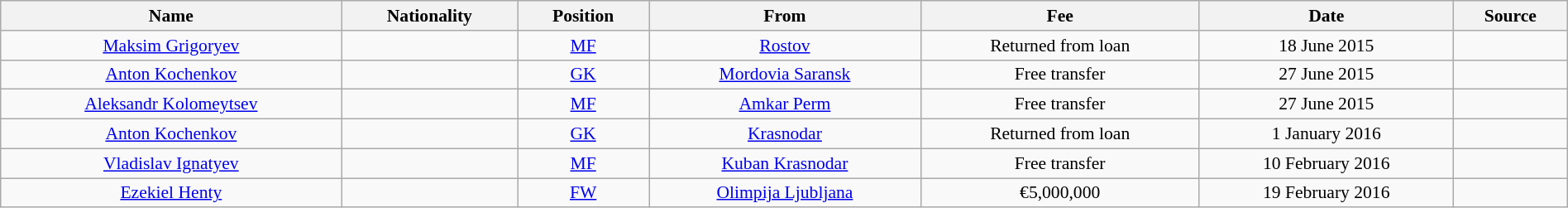<table class="wikitable" style="text-align:center; font-size:90%; width:100%;">
<tr>
<th style=text-align:center;">Name</th>
<th style=text-align:center;">Nationality</th>
<th style=text-align:center;">Position</th>
<th style=text-align:center;">From</th>
<th style=text-align:center;">Fee</th>
<th style=text-align:center;">Date</th>
<th style=text-align:center;">Source</th>
</tr>
<tr>
<td><a href='#'>Maksim Grigoryev</a></td>
<td></td>
<td><a href='#'>MF</a></td>
<td><a href='#'>Rostov</a></td>
<td>Returned from loan</td>
<td>18 June 2015</td>
<td></td>
</tr>
<tr>
<td><a href='#'>Anton Kochenkov</a></td>
<td></td>
<td><a href='#'>GK</a></td>
<td><a href='#'>Mordovia Saransk</a></td>
<td>Free transfer</td>
<td>27 June 2015</td>
<td></td>
</tr>
<tr>
<td><a href='#'>Aleksandr Kolomeytsev</a></td>
<td></td>
<td><a href='#'>MF</a></td>
<td><a href='#'>Amkar Perm</a></td>
<td>Free transfer</td>
<td>27 June 2015</td>
<td></td>
</tr>
<tr>
<td><a href='#'>Anton Kochenkov</a></td>
<td></td>
<td><a href='#'>GK</a></td>
<td><a href='#'>Krasnodar</a></td>
<td>Returned from loan</td>
<td>1 January 2016</td>
<td></td>
</tr>
<tr>
<td><a href='#'>Vladislav Ignatyev</a></td>
<td></td>
<td><a href='#'>MF</a></td>
<td><a href='#'>Kuban Krasnodar</a></td>
<td>Free transfer</td>
<td>10 February 2016</td>
<td></td>
</tr>
<tr>
<td><a href='#'>Ezekiel Henty</a></td>
<td></td>
<td><a href='#'>FW</a></td>
<td><a href='#'>Olimpija Ljubljana</a></td>
<td>€5,000,000</td>
<td>19 February 2016</td>
<td></td>
</tr>
</table>
